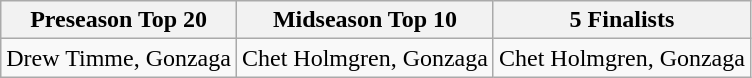<table class="wikitable">
<tr>
<th>Preseason Top 20</th>
<th>Midseason Top 10</th>
<th>5 Finalists</th>
</tr>
<tr>
<td>Drew Timme, Gonzaga</td>
<td>Chet Holmgren, Gonzaga</td>
<td>Chet Holmgren, Gonzaga</td>
</tr>
</table>
